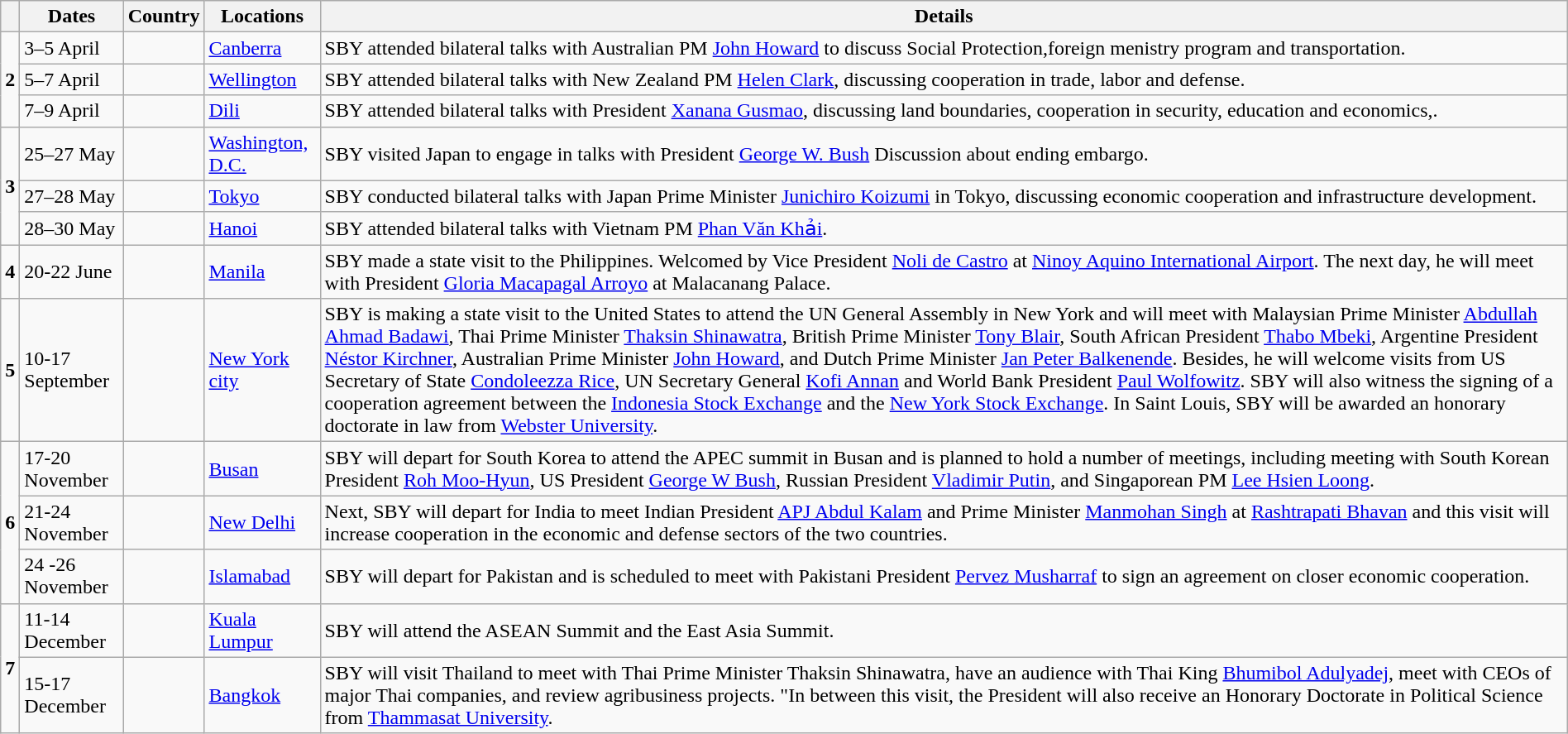<table class="wikitable sortable" border="1" style="margin: 1em auto 1em auto">
<tr>
<th></th>
<th>Dates</th>
<th>Country</th>
<th>Locations</th>
<th>Details</th>
</tr>
<tr>
<td rowspan=3><strong>2</strong></td>
<td>3–5 April</td>
<td></td>
<td><a href='#'>Canberra</a></td>
<td>SBY attended bilateral talks with Australian PM <a href='#'>John Howard</a> to discuss Social Protection,foreign menistry program and transportation.</td>
</tr>
<tr>
<td>5–7 April</td>
<td></td>
<td><a href='#'>Wellington</a></td>
<td>SBY attended bilateral talks with New Zealand PM <a href='#'>Helen Clark</a>, discussing cooperation in trade, labor and defense.</td>
</tr>
<tr>
<td>7–9 April</td>
<td></td>
<td><a href='#'>Dili</a></td>
<td>SBY attended bilateral talks with President <a href='#'>Xanana Gusmao</a>, discussing land boundaries, cooperation in security, education and economics,.</td>
</tr>
<tr>
<td rowspan=3><strong>3</strong></td>
<td>25–27 May</td>
<td></td>
<td><a href='#'>Washington, D.C.</a></td>
<td>SBY visited Japan to engage in talks with President <a href='#'>George W. Bush</a> Discussion about ending embargo.</td>
</tr>
<tr>
<td>27–28 May</td>
<td></td>
<td><a href='#'>Tokyo</a></td>
<td>SBY conducted bilateral talks with Japan Prime Minister <a href='#'>Junichiro Koizumi</a> in Tokyo, discussing economic cooperation and infrastructure development.</td>
</tr>
<tr>
<td>28–30 May</td>
<td></td>
<td><a href='#'>Hanoi</a></td>
<td>SBY attended bilateral talks with Vietnam PM <a href='#'>Phan Văn Khải</a>.</td>
</tr>
<tr>
<td><strong>4</strong></td>
<td>20-22 June</td>
<td></td>
<td><a href='#'>Manila</a></td>
<td>SBY made a state visit to the Philippines. Welcomed by Vice President <a href='#'>Noli de Castro</a> at <a href='#'>Ninoy Aquino International Airport</a>. The next day, he will meet with President <a href='#'>Gloria Macapagal Arroyo</a> at Malacanang Palace.</td>
</tr>
<tr>
<td><strong>5</strong></td>
<td>10-17 September</td>
<td></td>
<td><a href='#'>New York city</a></td>
<td>SBY is making a state visit to the United States to attend the UN General Assembly in New York and will meet with Malaysian Prime Minister <a href='#'>Abdullah Ahmad Badawi</a>, Thai Prime Minister <a href='#'>Thaksin Shinawatra</a>, British Prime Minister <a href='#'>Tony Blair</a>, South African President <a href='#'>Thabo Mbeki</a>, Argentine President <a href='#'>Néstor Kirchner</a>, Australian Prime Minister <a href='#'>John Howard</a>, and Dutch Prime Minister <a href='#'>Jan Peter Balkenende</a>. Besides, he will welcome visits from US Secretary of State <a href='#'>Condoleezza Rice</a>, UN Secretary General <a href='#'>Kofi Annan</a> and World Bank President <a href='#'>Paul Wolfowitz</a>. SBY will also witness the signing of a cooperation agreement between the <a href='#'>Indonesia Stock Exchange</a> and the <a href='#'>New York Stock Exchange</a>. In Saint Louis, SBY will be awarded an honorary doctorate in law from <a href='#'>Webster University</a>.</td>
</tr>
<tr>
<td rowspan=3><strong>6</strong></td>
<td>17-20 November</td>
<td></td>
<td><a href='#'>Busan</a></td>
<td>SBY will depart for South Korea to attend the APEC summit in Busan and is planned to hold a number of meetings, including meeting with South Korean President <a href='#'>Roh Moo-Hyun</a>, US President <a href='#'>George W Bush</a>, Russian President <a href='#'>Vladimir Putin</a>, and Singaporean PM <a href='#'>Lee Hsien Loong</a>.</td>
</tr>
<tr>
<td>21-24 November</td>
<td></td>
<td><a href='#'>New Delhi</a></td>
<td>Next, SBY will depart for India to meet Indian President <a href='#'>APJ Abdul Kalam</a> and Prime Minister <a href='#'>Manmohan Singh</a> at <a href='#'>Rashtrapati Bhavan</a> and this visit will increase cooperation in the economic and defense sectors of the two countries.</td>
</tr>
<tr>
<td>24 -26 November</td>
<td></td>
<td><a href='#'>Islamabad</a></td>
<td>SBY will depart for Pakistan and is scheduled to meet with Pakistani President <a href='#'>Pervez Musharraf</a> to sign an agreement on closer economic cooperation.</td>
</tr>
<tr>
<td rowspan=2><strong>7</strong></td>
<td>11-14 December</td>
<td></td>
<td><a href='#'>Kuala Lumpur</a></td>
<td>SBY will attend the ASEAN Summit and the East Asia Summit.</td>
</tr>
<tr>
<td>15-17 December</td>
<td></td>
<td><a href='#'>Bangkok</a></td>
<td>SBY will visit Thailand to meet with Thai Prime Minister Thaksin Shinawatra, have an audience with Thai King <a href='#'>Bhumibol Adulyadej</a>, meet with CEOs of major Thai companies, and review agribusiness projects. "In between this visit, the President will also receive an Honorary Doctorate in Political Science from <a href='#'>Thammasat University</a>.</td>
</tr>
</table>
